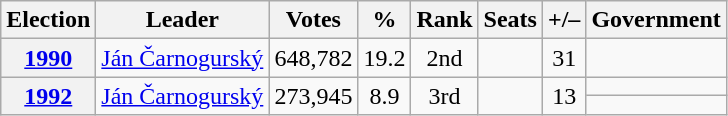<table class="wikitable" style="text-align:center">
<tr>
<th>Election</th>
<th>Leader</th>
<th>Votes</th>
<th>%</th>
<th>Rank</th>
<th>Seats</th>
<th>+/–</th>
<th>Government</th>
</tr>
<tr>
<th><a href='#'>1990</a></th>
<td><a href='#'>Ján Čarnogurský</a></td>
<td>648,782</td>
<td>19.2</td>
<td> 2nd</td>
<td></td>
<td> 31</td>
<td></td>
</tr>
<tr>
<th rowspan="2"><a href='#'>1992</a></th>
<td rowspan="2"><a href='#'>Ján Čarnogurský</a></td>
<td rowspan="2">273,945</td>
<td rowspan="2">8.9</td>
<td rowspan="2"> 3rd</td>
<td rowspan="2"></td>
<td rowspan="2"> 13</td>
<td></td>
</tr>
<tr>
<td></td>
</tr>
</table>
